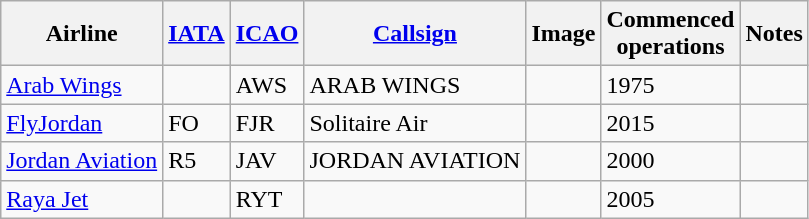<table class="wikitable sortable">
<tr valign="middle">
<th>Airline</th>
<th><a href='#'>IATA</a></th>
<th><a href='#'>ICAO</a></th>
<th><a href='#'>Callsign</a></th>
<th>Image</th>
<th>Commenced<br>operations</th>
<th>Notes</th>
</tr>
<tr>
<td><a href='#'>Arab Wings</a></td>
<td></td>
<td>AWS</td>
<td>ARAB WINGS</td>
<td></td>
<td>1975</td>
<td></td>
</tr>
<tr>
<td><a href='#'>FlyJordan</a></td>
<td>FO</td>
<td>FJR</td>
<td>Solitaire Air</td>
<td></td>
<td>2015</td>
<td></td>
</tr>
<tr>
<td><a href='#'>Jordan Aviation</a></td>
<td>R5</td>
<td>JAV</td>
<td>JORDAN AVIATION</td>
<td></td>
<td>2000</td>
<td></td>
</tr>
<tr>
<td><a href='#'>Raya Jet</a></td>
<td></td>
<td>RYT</td>
<td></td>
<td></td>
<td>2005</td>
<td></td>
</tr>
</table>
